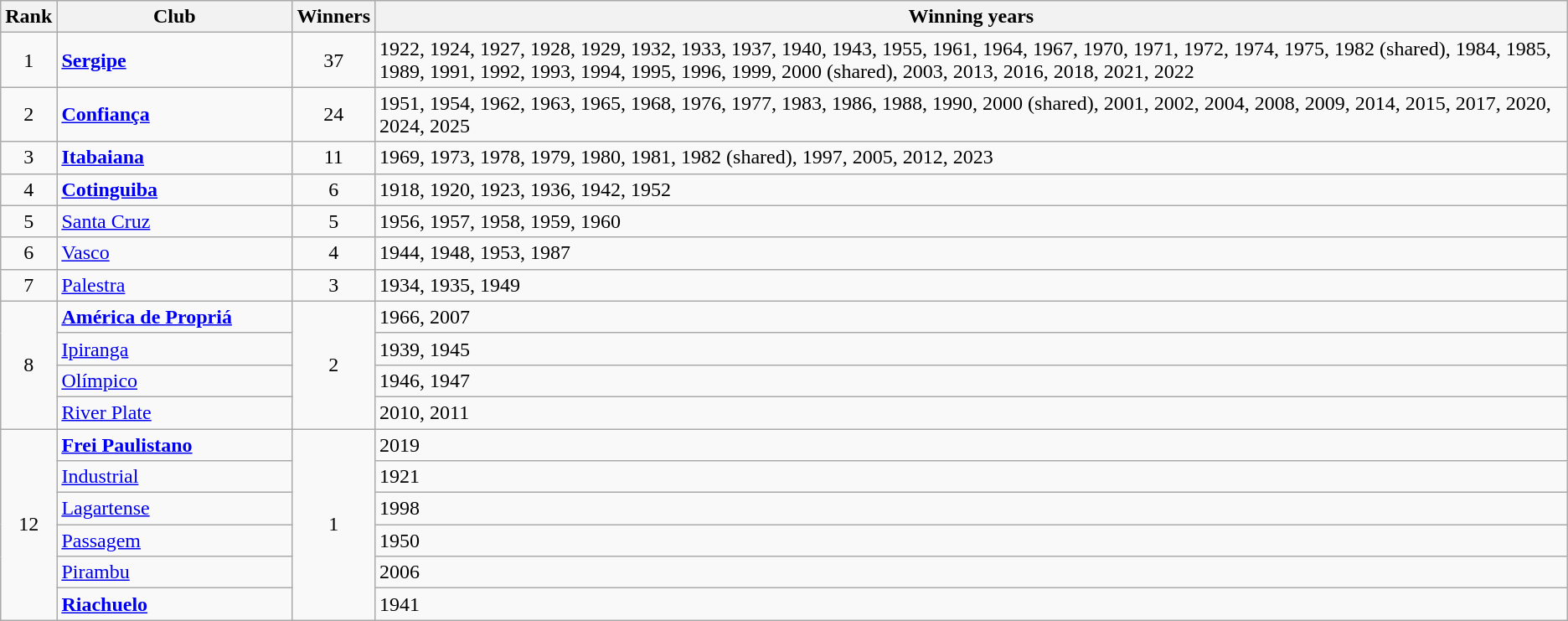<table class="wikitable sortable">
<tr>
<th>Rank</th>
<th style="width:180px">Club</th>
<th>Winners</th>
<th>Winning years</th>
</tr>
<tr>
<td align=center>1</td>
<td><strong><a href='#'>Sergipe</a></strong></td>
<td align=center>37</td>
<td>1922, 1924, 1927, 1928, 1929, 1932, 1933, 1937, 1940, 1943, 1955, 1961, 1964, 1967, 1970, 1971, 1972, 1974, 1975, 1982 (shared), 1984, 1985, 1989, 1991, 1992, 1993, 1994, 1995, 1996, 1999, 2000 (shared), 2003, 2013, 2016, 2018, 2021, 2022</td>
</tr>
<tr>
<td align=center>2</td>
<td><strong><a href='#'>Confiança</a></strong></td>
<td align=center>24</td>
<td>1951, 1954, 1962, 1963, 1965, 1968, 1976, 1977, 1983, 1986, 1988, 1990, 2000 (shared), 2001, 2002, 2004, 2008, 2009, 2014, 2015, 2017, 2020, 2024, 2025</td>
</tr>
<tr>
<td align=center>3</td>
<td><strong><a href='#'>Itabaiana</a></strong></td>
<td align=center>11</td>
<td>1969, 1973, 1978, 1979, 1980, 1981, 1982 (shared), 1997, 2005, 2012, 2023</td>
</tr>
<tr>
<td align=center>4</td>
<td><strong><a href='#'>Cotinguiba</a></strong></td>
<td align=center>6</td>
<td>1918, 1920, 1923, 1936, 1942, 1952</td>
</tr>
<tr>
<td align=center>5</td>
<td><a href='#'>Santa Cruz</a></td>
<td align=center>5</td>
<td>1956, 1957, 1958, 1959, 1960</td>
</tr>
<tr>
<td align=center>6</td>
<td><a href='#'>Vasco</a></td>
<td align=center>4</td>
<td>1944, 1948, 1953, 1987</td>
</tr>
<tr>
<td align=center>7</td>
<td><a href='#'>Palestra</a></td>
<td align=center>3</td>
<td>1934, 1935, 1949</td>
</tr>
<tr>
<td rowspan=4 align=center>8</td>
<td><strong><a href='#'>América de Propriá</a></strong></td>
<td rowspan=4 align=center>2</td>
<td>1966, 2007</td>
</tr>
<tr>
<td><a href='#'>Ipiranga</a></td>
<td>1939, 1945</td>
</tr>
<tr>
<td><a href='#'>Olímpico</a></td>
<td>1946, 1947</td>
</tr>
<tr>
<td><a href='#'>River Plate</a></td>
<td>2010, 2011</td>
</tr>
<tr>
<td rowspan=6 align=center>12</td>
<td><strong><a href='#'>Frei Paulistano</a></strong></td>
<td rowspan=6 align=center>1</td>
<td>2019</td>
</tr>
<tr>
<td><a href='#'>Industrial</a></td>
<td>1921</td>
</tr>
<tr>
<td><a href='#'>Lagartense</a></td>
<td>1998</td>
</tr>
<tr>
<td><a href='#'>Passagem</a></td>
<td>1950</td>
</tr>
<tr>
<td><a href='#'>Pirambu</a></td>
<td>2006</td>
</tr>
<tr>
<td><strong><a href='#'>Riachuelo</a></strong></td>
<td>1941</td>
</tr>
</table>
